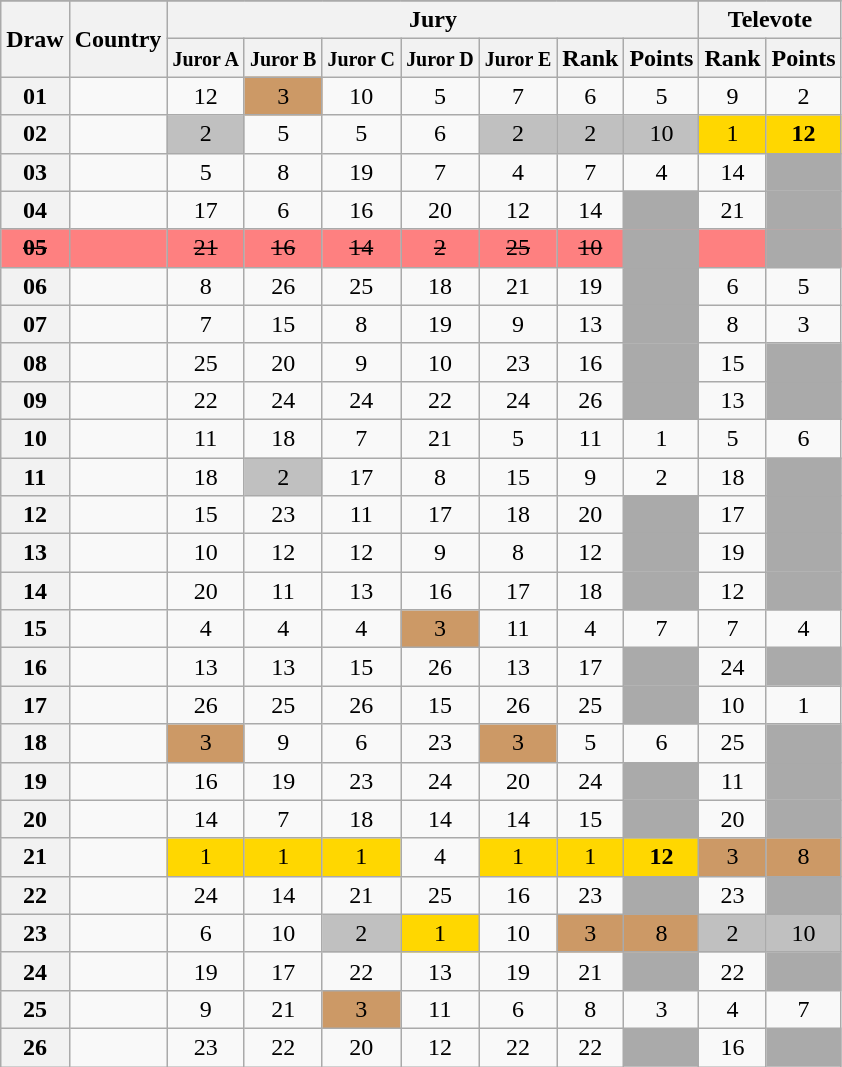<table class="sortable wikitable collapsible plainrowheaders" style="text-align:center;">
<tr>
</tr>
<tr>
<th scope="col" rowspan="2">Draw</th>
<th scope="col" rowspan="2">Country</th>
<th scope="col" colspan="7">Jury</th>
<th scope="col" colspan="2">Televote</th>
</tr>
<tr>
<th scope="col"><small>Juror A</small></th>
<th scope="col"><small>Juror B</small></th>
<th scope="col"><small>Juror C</small></th>
<th scope="col"><small>Juror D</small></th>
<th scope="col"><small>Juror E</small></th>
<th scope="col">Rank</th>
<th scope="col" class="unsortable">Points</th>
<th scope="col">Rank</th>
<th scope="col" class="unsortable">Points</th>
</tr>
<tr>
<th scope="row" style="text-align:center;">01</th>
<td style="text-align:left;"></td>
<td>12</td>
<td style="background:#CC9966;">3</td>
<td>10</td>
<td>5</td>
<td>7</td>
<td>6</td>
<td>5</td>
<td>9</td>
<td>2</td>
</tr>
<tr>
<th scope="row" style="text-align:center;">02</th>
<td style="text-align:left;"></td>
<td style="background:silver;">2</td>
<td>5</td>
<td>5</td>
<td>6</td>
<td style="background:silver;">2</td>
<td style="background:silver;">2</td>
<td style="background:silver;">10</td>
<td style="background:gold;">1</td>
<td style="background:gold;"><strong>12</strong></td>
</tr>
<tr>
<th scope="row" style="text-align:center;">03</th>
<td style="text-align:left;"></td>
<td>5</td>
<td>8</td>
<td>19</td>
<td>7</td>
<td>4</td>
<td>7</td>
<td>4</td>
<td>14</td>
<td style="background:#AAAAAA;"></td>
</tr>
<tr>
<th scope="row" style="text-align:center;">04</th>
<td style="text-align:left;"></td>
<td>17</td>
<td>6</td>
<td>16</td>
<td>20</td>
<td>12</td>
<td>14</td>
<td style="background:#AAAAAA;"></td>
<td>21</td>
<td style="background:#AAAAAA;"></td>
</tr>
<tr style="background:#FE8080">
<th scope="row" style="text-align:center; background:#FE8080"><s>05</s></th>
<td style="text-align:left;"><s></s> </td>
<td><s>21</s></td>
<td><s>16</s></td>
<td><s>14</s></td>
<td><s>2</s></td>
<td><s>25</s></td>
<td><s>10</s></td>
<td style="background:#AAAAAA;"></td>
<td></td>
<td style="background:#AAAAAA;"></td>
</tr>
<tr>
<th scope="row" style="text-align:center;">06</th>
<td style="text-align:left;"></td>
<td>8</td>
<td>26</td>
<td>25</td>
<td>18</td>
<td>21</td>
<td>19</td>
<td style="background:#AAAAAA;"></td>
<td>6</td>
<td>5</td>
</tr>
<tr>
<th scope="row" style="text-align:center;">07</th>
<td style="text-align:left;"></td>
<td>7</td>
<td>15</td>
<td>8</td>
<td>19</td>
<td>9</td>
<td>13</td>
<td style="background:#AAAAAA;"></td>
<td>8</td>
<td>3</td>
</tr>
<tr>
<th scope="row" style="text-align:center;">08</th>
<td style="text-align:left;"></td>
<td>25</td>
<td>20</td>
<td>9</td>
<td>10</td>
<td>23</td>
<td>16</td>
<td style="background:#AAAAAA;"></td>
<td>15</td>
<td style="background:#AAAAAA;"></td>
</tr>
<tr>
<th scope="row" style="text-align:center;">09</th>
<td style="text-align:left;"></td>
<td>22</td>
<td>24</td>
<td>24</td>
<td>22</td>
<td>24</td>
<td>26</td>
<td style="background:#AAAAAA;"></td>
<td>13</td>
<td style="background:#AAAAAA;"></td>
</tr>
<tr>
<th scope="row" style="text-align:center;">10</th>
<td style="text-align:left;"></td>
<td>11</td>
<td>18</td>
<td>7</td>
<td>21</td>
<td>5</td>
<td>11</td>
<td>1</td>
<td>5</td>
<td>6</td>
</tr>
<tr>
<th scope="row" style="text-align:center;">11</th>
<td style="text-align:left;"></td>
<td>18</td>
<td style="background:silver;">2</td>
<td>17</td>
<td>8</td>
<td>15</td>
<td>9</td>
<td>2</td>
<td>18</td>
<td style="background:#AAAAAA;"></td>
</tr>
<tr>
<th scope="row" style="text-align:center;">12</th>
<td style="text-align:left;"></td>
<td>15</td>
<td>23</td>
<td>11</td>
<td>17</td>
<td>18</td>
<td>20</td>
<td style="background:#AAAAAA;"></td>
<td>17</td>
<td style="background:#AAAAAA;"></td>
</tr>
<tr>
<th scope="row" style="text-align:center;">13</th>
<td style="text-align:left;"></td>
<td>10</td>
<td>12</td>
<td>12</td>
<td>9</td>
<td>8</td>
<td>12</td>
<td style="background:#AAAAAA;"></td>
<td>19</td>
<td style="background:#AAAAAA;"></td>
</tr>
<tr>
<th scope="row" style="text-align:center;">14</th>
<td style="text-align:left;"></td>
<td>20</td>
<td>11</td>
<td>13</td>
<td>16</td>
<td>17</td>
<td>18</td>
<td style="background:#AAAAAA;"></td>
<td>12</td>
<td style="background:#AAAAAA;"></td>
</tr>
<tr>
<th scope="row" style="text-align:center;">15</th>
<td style="text-align:left;"></td>
<td>4</td>
<td>4</td>
<td>4</td>
<td style="background:#CC9966;">3</td>
<td>11</td>
<td>4</td>
<td>7</td>
<td>7</td>
<td>4</td>
</tr>
<tr>
<th scope="row" style="text-align:center;">16</th>
<td style="text-align:left;"></td>
<td>13</td>
<td>13</td>
<td>15</td>
<td>26</td>
<td>13</td>
<td>17</td>
<td style="background:#AAAAAA;"></td>
<td>24</td>
<td style="background:#AAAAAA;"></td>
</tr>
<tr>
<th scope="row" style="text-align:center;">17</th>
<td style="text-align:left;"></td>
<td>26</td>
<td>25</td>
<td>26</td>
<td>15</td>
<td>26</td>
<td>25</td>
<td style="background:#AAAAAA;"></td>
<td>10</td>
<td>1</td>
</tr>
<tr>
<th scope="row" style="text-align:center;">18</th>
<td style="text-align:left;"></td>
<td style="background:#CC9966;">3</td>
<td>9</td>
<td>6</td>
<td>23</td>
<td style="background:#CC9966;">3</td>
<td>5</td>
<td>6</td>
<td>25</td>
<td style="background:#AAAAAA;"></td>
</tr>
<tr>
<th scope="row" style="text-align:center;">19</th>
<td style="text-align:left;"></td>
<td>16</td>
<td>19</td>
<td>23</td>
<td>24</td>
<td>20</td>
<td>24</td>
<td style="background:#AAAAAA;"></td>
<td>11</td>
<td style="background:#AAAAAA;"></td>
</tr>
<tr>
<th scope="row" style="text-align:center;">20</th>
<td style="text-align:left;"></td>
<td>14</td>
<td>7</td>
<td>18</td>
<td>14</td>
<td>14</td>
<td>15</td>
<td style="background:#AAAAAA;"></td>
<td>20</td>
<td style="background:#AAAAAA;"></td>
</tr>
<tr>
<th scope="row" style="text-align:center;">21</th>
<td style="text-align:left;"></td>
<td style="background:gold;">1</td>
<td style="background:gold;">1</td>
<td style="background:gold;">1</td>
<td>4</td>
<td style="background:gold;">1</td>
<td style="background:gold;">1</td>
<td style="background:gold;"><strong>12</strong></td>
<td style="background:#CC9966;">3</td>
<td style="background:#CC9966;">8</td>
</tr>
<tr>
<th scope="row" style="text-align:center;">22</th>
<td style="text-align:left;"></td>
<td>24</td>
<td>14</td>
<td>21</td>
<td>25</td>
<td>16</td>
<td>23</td>
<td style="background:#AAAAAA;"></td>
<td>23</td>
<td style="background:#AAAAAA;"></td>
</tr>
<tr>
<th scope="row" style="text-align:center;">23</th>
<td style="text-align:left;"></td>
<td>6</td>
<td>10</td>
<td style="background:silver;">2</td>
<td style="background:gold;">1</td>
<td>10</td>
<td style="background:#CC9966;">3</td>
<td style="background:#CC9966;">8</td>
<td style="background:silver;">2</td>
<td style="background:silver;">10</td>
</tr>
<tr>
<th scope="row" style="text-align:center;">24</th>
<td style="text-align:left;"></td>
<td>19</td>
<td>17</td>
<td>22</td>
<td>13</td>
<td>19</td>
<td>21</td>
<td style="background:#AAAAAA;"></td>
<td>22</td>
<td style="background:#AAAAAA;"></td>
</tr>
<tr>
<th scope="row" style="text-align:center;">25</th>
<td style="text-align:left;"></td>
<td>9</td>
<td>21</td>
<td style="background:#CC9966;">3</td>
<td>11</td>
<td>6</td>
<td>8</td>
<td>3</td>
<td>4</td>
<td>7</td>
</tr>
<tr>
<th scope="row" style="text-align:center;">26</th>
<td style="text-align:left;"></td>
<td>23</td>
<td>22</td>
<td>20</td>
<td>12</td>
<td>22</td>
<td>22</td>
<td style="background:#AAAAAA;"></td>
<td>16</td>
<td style="background:#AAAAAA;"></td>
</tr>
</table>
